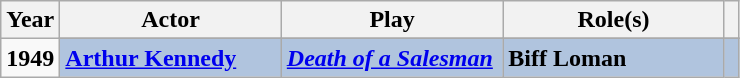<table class="wikitable sortable">
<tr>
<th scope="col" style="width:8%;">Year</th>
<th scope="col" style="width:30%;">Actor</th>
<th scope="col" style="width:30%;">Play</th>
<th scope="col" style="width:30%;">Role(s)</th>
<th scope="col" style="width:2%;" class="unsortable"></th>
</tr>
<tr>
<td rowspan="2" align="center"><strong>1949</strong> <br> </td>
</tr>
<tr style="background:#B0C4DE">
<td><strong><a href='#'>Arthur Kennedy</a></strong></td>
<td><strong><em><a href='#'>Death of a Salesman</a></em></strong></td>
<td><strong>Biff Loman</strong></td>
<td></td>
</tr>
</table>
